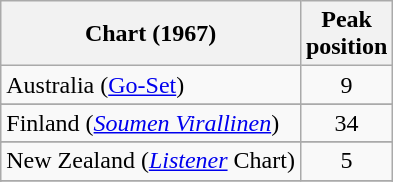<table class="wikitable sortable">
<tr>
<th>Chart (1967)</th>
<th>Peak<br>position</th>
</tr>
<tr>
<td>Australia (<a href='#'>Go-Set</a>)</td>
<td style="text-align:center;">9</td>
</tr>
<tr>
</tr>
<tr>
</tr>
<tr>
</tr>
<tr>
<td>Finland (<a href='#'><em>Soumen Virallinen</em></a>)</td>
<td style="text-align:center;">34</td>
</tr>
<tr>
</tr>
<tr>
</tr>
<tr>
</tr>
<tr>
<td>New Zealand (<em><a href='#'>Listener</a></em> Chart)</td>
<td style="text-align:center;">5</td>
</tr>
<tr>
</tr>
<tr>
</tr>
</table>
